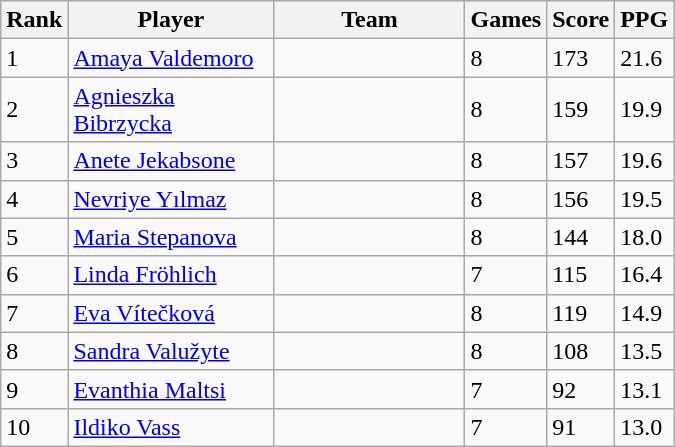<table class="wikitable">
<tr align=center bgcolor=#efefef>
<th width=20>Rank</th>
<th width=130>Player</th>
<th width=120>Team</th>
<th width=20>Games</th>
<th width=20>Score</th>
<th width=20>PPG</th>
</tr>
<tr>
<td>1</td>
<td><a href='#'>Amaya Valdemoro</a></td>
<td></td>
<td>8</td>
<td>173</td>
<td>21.6</td>
</tr>
<tr>
<td>2</td>
<td><a href='#'>Agnieszka Bibrzycka</a></td>
<td></td>
<td>8</td>
<td>159</td>
<td>19.9</td>
</tr>
<tr>
<td>3</td>
<td><a href='#'>Anete Jekabsone</a></td>
<td></td>
<td>8</td>
<td>157</td>
<td>19.6</td>
</tr>
<tr>
<td>4</td>
<td><a href='#'>Nevriye Yılmaz</a></td>
<td></td>
<td>8</td>
<td>156</td>
<td>19.5</td>
</tr>
<tr>
<td>5</td>
<td><a href='#'>Maria Stepanova</a></td>
<td></td>
<td>8</td>
<td>144</td>
<td>18.0</td>
</tr>
<tr>
<td>6</td>
<td><a href='#'>Linda Fröhlich</a></td>
<td></td>
<td>7</td>
<td>115</td>
<td>16.4</td>
</tr>
<tr>
<td>7</td>
<td><a href='#'>Eva Vítečková</a></td>
<td></td>
<td>8</td>
<td>119</td>
<td>14.9</td>
</tr>
<tr>
<td>8</td>
<td><a href='#'>Sandra Valužyte</a></td>
<td></td>
<td>8</td>
<td>108</td>
<td>13.5</td>
</tr>
<tr>
<td>9</td>
<td><a href='#'>Evanthia Maltsi</a></td>
<td></td>
<td>7</td>
<td>92</td>
<td>13.1</td>
</tr>
<tr>
<td>10</td>
<td><a href='#'>Ildiko Vass</a></td>
<td></td>
<td>7</td>
<td>91</td>
<td>13.0</td>
</tr>
</table>
